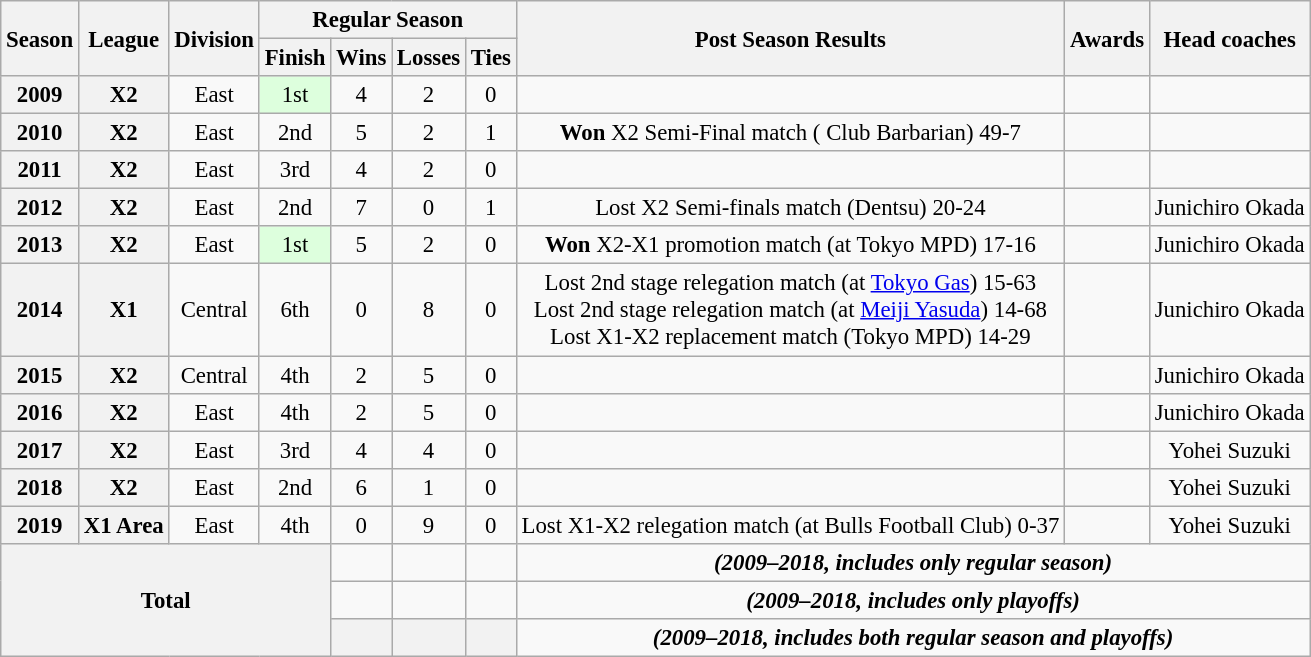<table class="wikitable" style="text-align:center; font-size:95%">
<tr>
<th rowspan="2">Season</th>
<th rowspan="2">League</th>
<th rowspan="2">Division</th>
<th colspan="4">Regular Season</th>
<th rowspan="2">Post Season Results</th>
<th rowspan="2">Awards</th>
<th rowspan="2">Head coaches</th>
</tr>
<tr>
<th>Finish</th>
<th>Wins</th>
<th>Losses</th>
<th>Ties</th>
</tr>
<tr>
<th align="center">2009</th>
<th align="center">X2</th>
<td align="center">East</td>
<td align="center" bgcolor="#DDFFDD">1st</td>
<td align="center">4</td>
<td align="center">2</td>
<td align="center">0</td>
<td></td>
<td></td>
<td></td>
</tr>
<tr>
<th align="center">2010</th>
<th align="center">X2</th>
<td align="center">East</td>
<td align="center" bgcolor="">2nd</td>
<td align="center">5</td>
<td align="center">2</td>
<td align="center">1</td>
<td><strong>Won</strong> X2 Semi-Final match ( Club Barbarian) 49-7</td>
<td></td>
<td></td>
</tr>
<tr>
<th align="center">2011</th>
<th align="center">X2</th>
<td align="center">East</td>
<td align="center" bgcolor="">3rd</td>
<td align="center">4</td>
<td align="center">2</td>
<td align="center">0</td>
<td></td>
<td></td>
<td></td>
</tr>
<tr>
<th align="center">2012</th>
<th align="center">X2</th>
<td align="center">East</td>
<td align="center" bgcolor="">2nd</td>
<td align="center">7</td>
<td align="center">0</td>
<td align="center">1</td>
<td>Lost X2 Semi-finals match (Dentsu) 20-24</td>
<td></td>
<td>Junichiro Okada</td>
</tr>
<tr>
<th align="center">2013</th>
<th align="center">X2</th>
<td align="center">East</td>
<td align="center" bgcolor="#DDFFDD">1st</td>
<td align="center">5</td>
<td align="center">2</td>
<td align="center">0</td>
<td><strong>Won</strong> X2-X1 promotion match (at Tokyo MPD) 17-16</td>
<td></td>
<td>Junichiro Okada</td>
</tr>
<tr>
<th align="center">2014</th>
<th align="center">X1</th>
<td align="center">Central</td>
<td align="center" bgcolor="">6th</td>
<td align="center">0</td>
<td align="center">8</td>
<td align="center">0</td>
<td>Lost 2nd stage relegation match (at <a href='#'>Tokyo Gas</a>) 15-63<br>Lost 2nd stage relegation match (at <a href='#'>Meiji Yasuda</a>) 14-68<br>Lost X1-X2 replacement match (Tokyo MPD) 14-29</td>
<td></td>
<td>Junichiro Okada</td>
</tr>
<tr>
<th align="center">2015</th>
<th align="center">X2</th>
<td align="center">Central</td>
<td align="center" bgcolor="">4th</td>
<td align="center">2</td>
<td align="center">5</td>
<td align="center">0</td>
<td></td>
<td></td>
<td>Junichiro Okada</td>
</tr>
<tr>
<th align="center">2016</th>
<th align="center">X2</th>
<td align="center">East</td>
<td align="center" bgcolor="">4th</td>
<td align="center">2</td>
<td align="center">5</td>
<td align="center">0</td>
<td></td>
<td></td>
<td>Junichiro Okada</td>
</tr>
<tr>
<th align="center">2017</th>
<th align="center">X2</th>
<td align="center">East</td>
<td align="center" bgcolor="">3rd</td>
<td align="center">4</td>
<td align="center">4</td>
<td align="center">0</td>
<td></td>
<td></td>
<td>Yohei Suzuki</td>
</tr>
<tr>
<th align="center">2018</th>
<th align="center">X2</th>
<td align="center">East</td>
<td align="center" bgcolor="">2nd</td>
<td align="center">6</td>
<td align="center">1</td>
<td align="center">0</td>
<td></td>
<td></td>
<td>Yohei Suzuki</td>
</tr>
<tr>
<th align="center">2019</th>
<th align="center">X1 Area</th>
<td align="center">East</td>
<td align="center" bgcolor="">4th</td>
<td align="center">0</td>
<td align="center">9</td>
<td align="center">0</td>
<td>Lost X1-X2 relegation match (at Bulls Football Club) 0-37</td>
<td></td>
<td>Yohei Suzuki</td>
</tr>
<tr>
<th align="center" rowSpan="4" colSpan="4">Total</th>
<td align="center"></td>
<td align="center"></td>
<td align="center"></td>
<td colSpan="4"><strong><em>(2009–2018, includes only regular season)</em></strong></td>
</tr>
<tr>
<td align="center"></td>
<td align="center"></td>
<td align="center"></td>
<td colSpan="4"><strong><em>(2009–2018, includes only playoffs)</em></strong></td>
</tr>
<tr>
<th align="center"></th>
<th align="center"></th>
<th align="center"></th>
<td colSpan="4"><strong><em>(2009–2018, includes both regular season and playoffs)</em></strong></td>
</tr>
</table>
